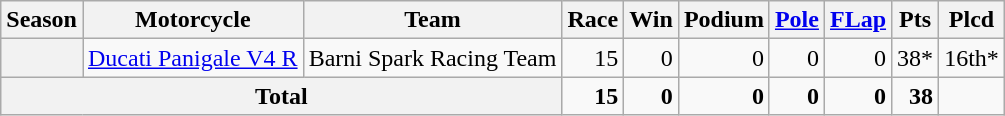<table class="wikitable" style="text-align:right;">
<tr>
<th>Season</th>
<th>Motorcycle</th>
<th>Team</th>
<th>Race</th>
<th>Win</th>
<th>Podium</th>
<th><a href='#'>Pole</a></th>
<th><a href='#'>FLap</a></th>
<th>Pts</th>
<th>Plcd</th>
</tr>
<tr>
<th></th>
<td style="text-align:left;"><a href='#'>Ducati Panigale V4 R</a></td>
<td style="text-align:left;">Barni Spark Racing Team</td>
<td>15</td>
<td>0</td>
<td>0</td>
<td>0</td>
<td>0</td>
<td>38*</td>
<td>16th*</td>
</tr>
<tr>
<th colspan="3">Total</th>
<td><strong>15</strong></td>
<td><strong>0</strong></td>
<td><strong>0</strong></td>
<td><strong>0</strong></td>
<td><strong>0</strong></td>
<td><strong>38</strong></td>
<td></td>
</tr>
</table>
